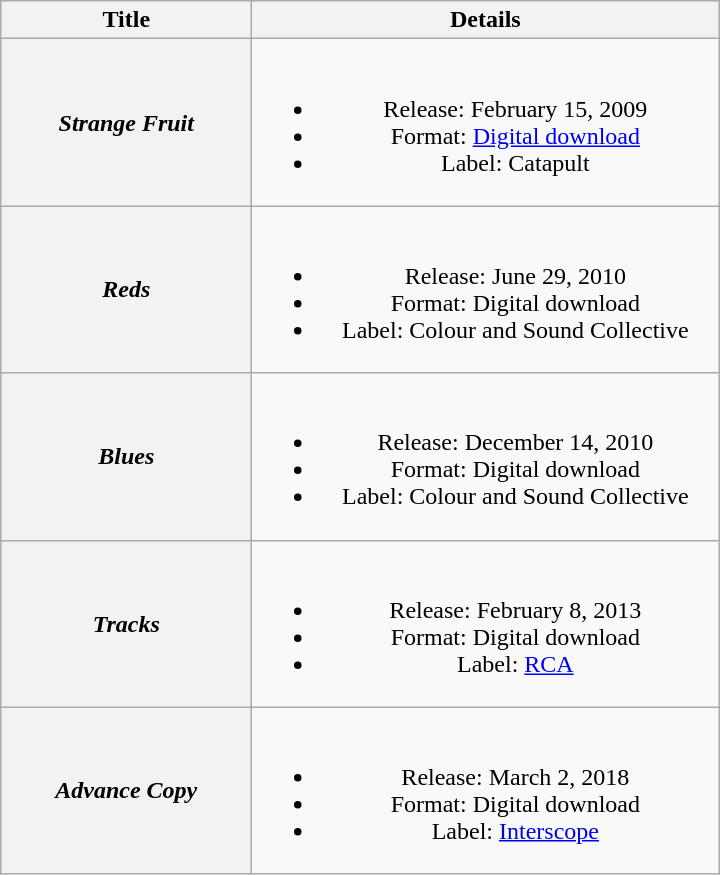<table class="wikitable plainrowheaders" style="text-align:center;">
<tr>
<th scope="col" style="width:10em;">Title</th>
<th scope="col" style="width:19em;">Details</th>
</tr>
<tr>
<th scope="row"><em>Strange Fruit</em></th>
<td><br><ul><li>Release: February 15, 2009</li><li>Format: <a href='#'>Digital download</a></li><li>Label: Catapult</li></ul></td>
</tr>
<tr>
<th scope="row"><em>Reds</em></th>
<td><br><ul><li>Release: June 29, 2010</li><li>Format: Digital download</li><li>Label: Colour and Sound Collective</li></ul></td>
</tr>
<tr>
<th scope="row"><em>Blues</em></th>
<td><br><ul><li>Release: December 14, 2010</li><li>Format: Digital download</li><li>Label: Colour and Sound Collective</li></ul></td>
</tr>
<tr>
<th scope="row"><em>Tracks</em></th>
<td><br><ul><li>Release: February 8, 2013</li><li>Format: Digital download</li><li>Label: <a href='#'>RCA</a></li></ul></td>
</tr>
<tr>
<th scope="row"><em>Advance Copy</em></th>
<td><br><ul><li>Release: March 2, 2018</li><li>Format: Digital download</li><li>Label: <a href='#'>Interscope</a></li></ul></td>
</tr>
</table>
